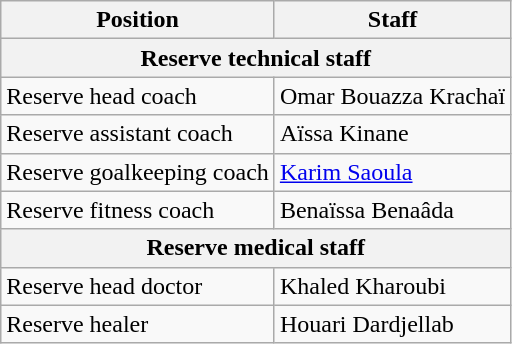<table class=wikitable>
<tr>
<th>Position</th>
<th>Staff</th>
</tr>
<tr>
<th colspan=2>Reserve technical staff</th>
</tr>
<tr>
<td>Reserve head coach</td>
<td> Omar Bouazza Krachaï</td>
</tr>
<tr>
<td>Reserve assistant coach</td>
<td> Aïssa Kinane</td>
</tr>
<tr>
<td>Reserve goalkeeping coach</td>
<td> <a href='#'>Karim Saoula</a></td>
</tr>
<tr>
<td>Reserve fitness coach</td>
<td> Benaïssa Benaâda</td>
</tr>
<tr>
<th colspan=2>Reserve medical staff</th>
</tr>
<tr>
<td>Reserve head doctor</td>
<td> Khaled Kharoubi</td>
</tr>
<tr>
<td>Reserve healer</td>
<td> Houari Dardjellab</td>
</tr>
</table>
